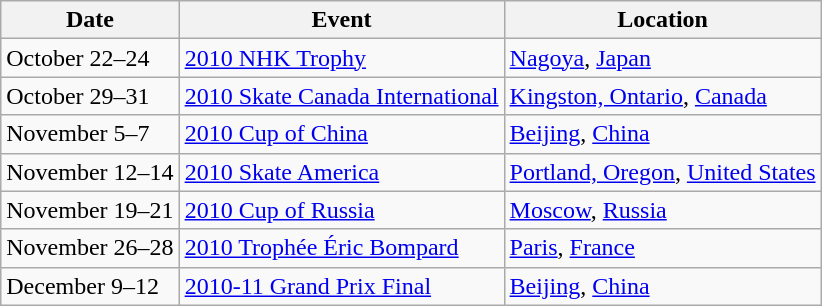<table class="wikitable">
<tr>
<th>Date</th>
<th>Event</th>
<th>Location</th>
</tr>
<tr>
<td>October 22–24</td>
<td><a href='#'>2010 NHK Trophy</a></td>
<td> <a href='#'>Nagoya</a>, <a href='#'>Japan</a></td>
</tr>
<tr>
<td>October 29–31</td>
<td><a href='#'>2010 Skate Canada International</a></td>
<td> <a href='#'>Kingston, Ontario</a>, <a href='#'>Canada</a></td>
</tr>
<tr>
<td>November 5–7</td>
<td><a href='#'>2010 Cup of China</a></td>
<td> <a href='#'>Beijing</a>, <a href='#'>China</a></td>
</tr>
<tr>
<td>November 12–14</td>
<td><a href='#'>2010 Skate America</a></td>
<td> <a href='#'>Portland, Oregon</a>, <a href='#'>United States</a></td>
</tr>
<tr>
<td>November 19–21</td>
<td><a href='#'>2010 Cup of Russia</a></td>
<td> <a href='#'>Moscow</a>, <a href='#'>Russia</a></td>
</tr>
<tr>
<td>November 26–28</td>
<td><a href='#'>2010 Trophée Éric Bompard</a></td>
<td> <a href='#'>Paris</a>, <a href='#'>France</a></td>
</tr>
<tr>
<td>December 9–12</td>
<td><a href='#'>2010-11 Grand Prix Final</a></td>
<td> <a href='#'>Beijing</a>, <a href='#'>China</a></td>
</tr>
</table>
